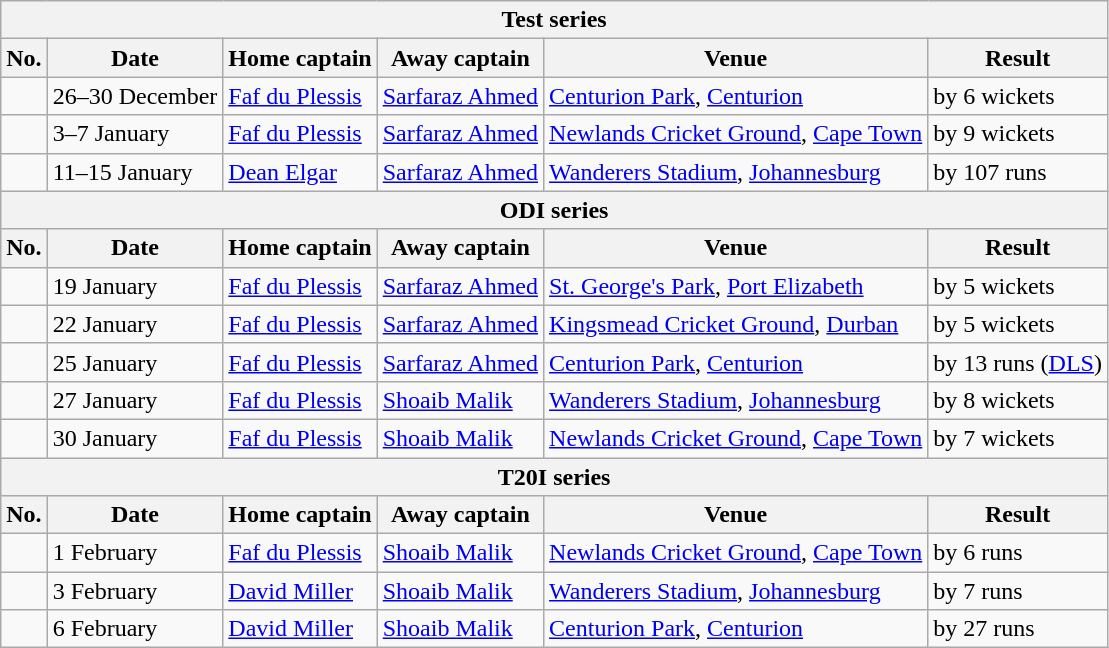<table class="wikitable">
<tr>
<th colspan="6">Test series</th>
</tr>
<tr>
<th>No.</th>
<th>Date</th>
<th>Home captain</th>
<th>Away captain</th>
<th>Venue</th>
<th>Result</th>
</tr>
<tr>
<td></td>
<td>26–30 December</td>
<td><a href='#'>Faf du Plessis</a></td>
<td><a href='#'>Sarfaraz Ahmed</a></td>
<td><a href='#'>Centurion Park</a>, <a href='#'>Centurion</a></td>
<td> by 6 wickets</td>
</tr>
<tr>
<td></td>
<td>3–7 January</td>
<td><a href='#'>Faf du Plessis</a></td>
<td><a href='#'>Sarfaraz Ahmed</a></td>
<td><a href='#'>Newlands Cricket Ground</a>, <a href='#'>Cape Town</a></td>
<td> by 9 wickets</td>
</tr>
<tr>
<td></td>
<td>11–15 January</td>
<td><a href='#'>Dean Elgar</a></td>
<td><a href='#'>Sarfaraz Ahmed</a></td>
<td><a href='#'>Wanderers Stadium</a>, <a href='#'>Johannesburg</a></td>
<td> by 107 runs</td>
</tr>
<tr>
<th colspan="6">ODI series</th>
</tr>
<tr>
<th>No.</th>
<th>Date</th>
<th>Home captain</th>
<th>Away captain</th>
<th>Venue</th>
<th>Result</th>
</tr>
<tr>
<td></td>
<td>19 January</td>
<td><a href='#'>Faf du Plessis</a></td>
<td><a href='#'>Sarfaraz Ahmed</a></td>
<td><a href='#'>St. George's Park</a>, <a href='#'>Port Elizabeth</a></td>
<td> by 5 wickets</td>
</tr>
<tr>
<td></td>
<td>22 January</td>
<td><a href='#'>Faf du Plessis</a></td>
<td><a href='#'>Sarfaraz Ahmed</a></td>
<td><a href='#'>Kingsmead Cricket Ground</a>, <a href='#'>Durban</a></td>
<td> by 5 wickets</td>
</tr>
<tr>
<td></td>
<td>25 January</td>
<td><a href='#'>Faf du Plessis</a></td>
<td><a href='#'>Sarfaraz Ahmed</a></td>
<td><a href='#'>Centurion Park</a>, <a href='#'>Centurion</a></td>
<td> by 13 runs (<a href='#'>DLS</a>)</td>
</tr>
<tr>
<td></td>
<td>27 January</td>
<td><a href='#'>Faf du Plessis</a></td>
<td><a href='#'>Shoaib Malik</a></td>
<td><a href='#'>Wanderers Stadium</a>, <a href='#'>Johannesburg</a></td>
<td> by 8 wickets</td>
</tr>
<tr>
<td></td>
<td>30 January</td>
<td><a href='#'>Faf du Plessis</a></td>
<td><a href='#'>Shoaib Malik</a></td>
<td><a href='#'>Newlands Cricket Ground</a>, <a href='#'>Cape Town</a></td>
<td> by 7 wickets</td>
</tr>
<tr>
<th colspan="6">T20I series</th>
</tr>
<tr>
<th>No.</th>
<th>Date</th>
<th>Home captain</th>
<th>Away captain</th>
<th>Venue</th>
<th>Result</th>
</tr>
<tr>
<td></td>
<td>1 February</td>
<td><a href='#'>Faf du Plessis</a></td>
<td><a href='#'>Shoaib Malik</a></td>
<td><a href='#'>Newlands Cricket Ground</a>, <a href='#'>Cape Town</a></td>
<td> by 6 runs</td>
</tr>
<tr>
<td></td>
<td>3 February</td>
<td><a href='#'>David Miller</a></td>
<td><a href='#'>Shoaib Malik</a></td>
<td><a href='#'>Wanderers Stadium</a>, <a href='#'>Johannesburg</a></td>
<td> by 7 runs</td>
</tr>
<tr>
<td></td>
<td>6 February</td>
<td><a href='#'>David Miller</a></td>
<td><a href='#'>Shoaib Malik</a></td>
<td><a href='#'>Centurion Park</a>, <a href='#'>Centurion</a></td>
<td> by 27 runs</td>
</tr>
</table>
